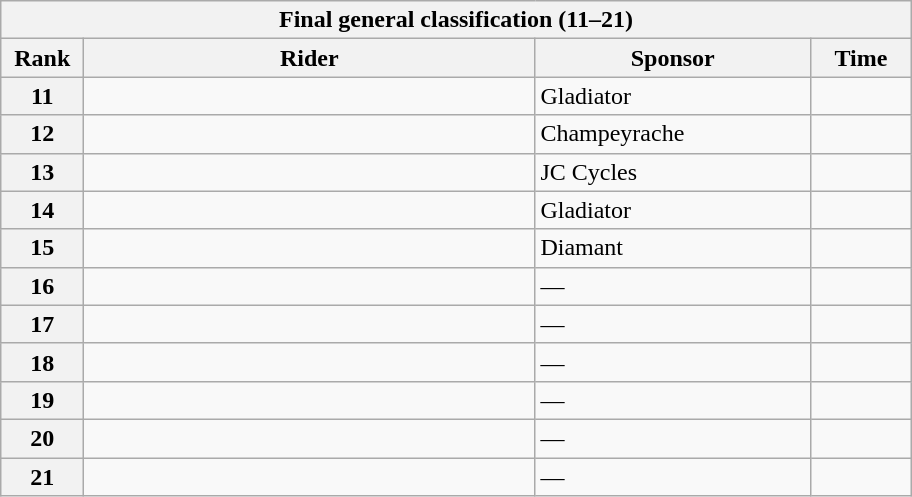<table class="collapsible collapsed wikitable noprint" style="width:38em;margin-top:-1px;">
<tr>
<th scope="col" colspan="4">Final general classification (11–21)</th>
</tr>
<tr>
<th width=40>Rank</th>
<th width=250>Rider</th>
<th width=150>Sponsor</th>
<th width=50>Time</th>
</tr>
<tr>
<th scope="col">11</th>
<td></td>
<td>Gladiator</td>
<td style="text-align:right;"></td>
</tr>
<tr>
<th scope="col">12</th>
<td></td>
<td>Champeyrache</td>
<td style="text-align:right;"></td>
</tr>
<tr>
<th scope="col">13</th>
<td></td>
<td>JC Cycles</td>
<td style="text-align:right;"></td>
</tr>
<tr>
<th scope="col">14</th>
<td></td>
<td>Gladiator</td>
<td style="text-align:right;"></td>
</tr>
<tr>
<th scope="col">15</th>
<td></td>
<td>Diamant</td>
<td style="text-align:right;"></td>
</tr>
<tr>
<th scope="col">16</th>
<td></td>
<td>—</td>
<td style="text-align:right;"></td>
</tr>
<tr>
<th scope="col">17</th>
<td></td>
<td>—</td>
<td style="text-align:right;"></td>
</tr>
<tr>
<th scope="col">18</th>
<td></td>
<td>—</td>
<td style="text-align:right;"></td>
</tr>
<tr>
<th scope="col">19</th>
<td></td>
<td>—</td>
<td style="text-align:right;"></td>
</tr>
<tr>
<th scope="col">20</th>
<td></td>
<td>—</td>
<td style="text-align:right;"></td>
</tr>
<tr>
<th scope="col">21</th>
<td></td>
<td>—</td>
<td style="text-align:right;"></td>
</tr>
</table>
